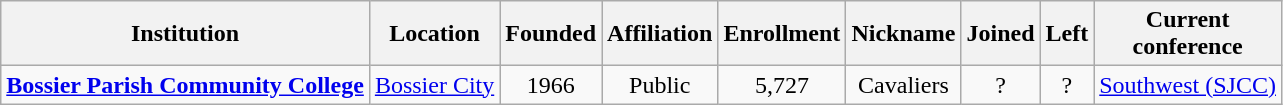<table class="wikitable sortable" style="text-align:center;">
<tr>
<th>Institution</th>
<th>Location</th>
<th>Founded</th>
<th>Affiliation</th>
<th>Enrollment</th>
<th>Nickname</th>
<th>Joined</th>
<th>Left</th>
<th>Current<br>conference</th>
</tr>
<tr>
<td><strong><a href='#'>Bossier Parish Community College</a></strong></td>
<td><a href='#'>Bossier City</a></td>
<td>1966</td>
<td>Public</td>
<td>5,727</td>
<td>Cavaliers</td>
<td>?</td>
<td>?</td>
<td><a href='#'>Southwest (SJCC)</a><br></td>
</tr>
</table>
